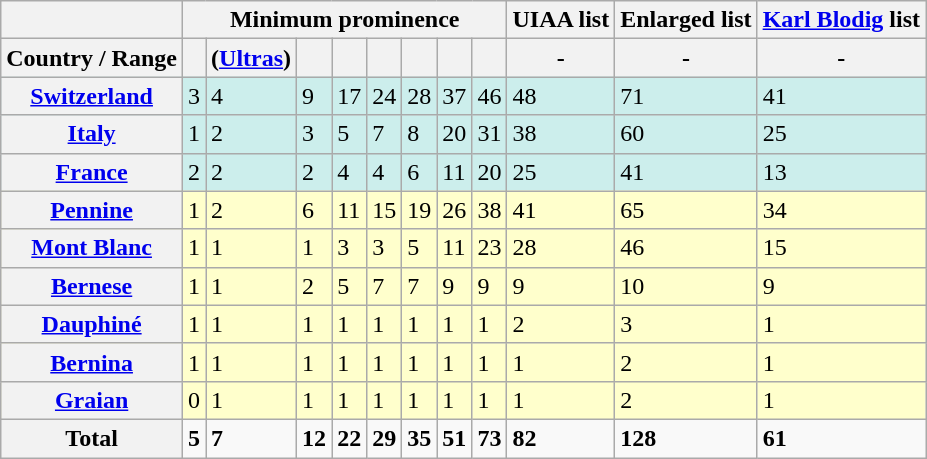<table class="wikitable">
<tr>
<th align=left></th>
<th align=left colspan="8">Minimum prominence</th>
<th align=left>UIAA list</th>
<th align=left>Enlarged list</th>
<th align=left><a href='#'>Karl Blodig</a> list</th>
</tr>
<tr>
<th align=left>Country / Range</th>
<th align=left></th>
<th align left> (<a href='#'>Ultras</a>)</th>
<th align=left></th>
<th align=left></th>
<th align=left></th>
<th align=left></th>
<th align=left></th>
<th align=left></th>
<th align=left>-</th>
<th align=left>-</th>
<th align=left>-</th>
</tr>
<tr style="background-color:#CCEEEC;">
<th><a href='#'>Switzerland</a></th>
<td>3</td>
<td>4</td>
<td>9</td>
<td>17</td>
<td>24</td>
<td>28</td>
<td>37</td>
<td>46</td>
<td>48</td>
<td>71</td>
<td>41</td>
</tr>
<tr style="background-color:#CCEEEC;">
<th><a href='#'>Italy</a></th>
<td>1</td>
<td>2</td>
<td>3</td>
<td>5</td>
<td>7</td>
<td>8</td>
<td>20</td>
<td>31</td>
<td>38</td>
<td>60</td>
<td>25</td>
</tr>
<tr style="background-color:#CCEEEC;">
<th><a href='#'>France</a></th>
<td>2</td>
<td>2</td>
<td>2</td>
<td>4</td>
<td>4</td>
<td>6</td>
<td>11</td>
<td>20</td>
<td>25</td>
<td>41</td>
<td>13</td>
</tr>
<tr style="background-color:#ffffcc;">
<th><a href='#'>Pennine</a></th>
<td>1</td>
<td>2</td>
<td>6</td>
<td>11</td>
<td>15</td>
<td>19</td>
<td>26</td>
<td>38</td>
<td>41</td>
<td>65</td>
<td>34</td>
</tr>
<tr style="background-color:#ffffcc;">
<th><a href='#'>Mont Blanc</a></th>
<td>1</td>
<td>1</td>
<td>1</td>
<td>3</td>
<td>3</td>
<td>5</td>
<td>11</td>
<td>23</td>
<td>28</td>
<td>46</td>
<td>15</td>
</tr>
<tr style="background-color:#ffffcc;">
<th><a href='#'>Bernese</a></th>
<td>1</td>
<td>1</td>
<td>2</td>
<td>5</td>
<td>7</td>
<td>7</td>
<td>9</td>
<td>9</td>
<td>9</td>
<td>10</td>
<td>9</td>
</tr>
<tr style="background-color:#ffffcc;">
<th><a href='#'>Dauphiné</a></th>
<td>1</td>
<td>1</td>
<td>1</td>
<td>1</td>
<td>1</td>
<td>1</td>
<td>1</td>
<td>1</td>
<td>2</td>
<td>3</td>
<td>1</td>
</tr>
<tr style="background-color:#ffffcc;">
<th><a href='#'>Bernina</a></th>
<td>1</td>
<td>1</td>
<td>1</td>
<td>1</td>
<td>1</td>
<td>1</td>
<td>1</td>
<td>1</td>
<td>1</td>
<td>2</td>
<td>1</td>
</tr>
<tr style="background-color:#ffffcc;">
<th><a href='#'>Graian</a></th>
<td>0</td>
<td>1</td>
<td>1</td>
<td>1</td>
<td>1</td>
<td>1</td>
<td>1</td>
<td>1</td>
<td>1</td>
<td>2</td>
<td>1</td>
</tr>
<tr>
<th>Total</th>
<td><strong>5</strong></td>
<td><strong>7</strong></td>
<td><strong>12</strong></td>
<td><strong>22</strong></td>
<td><strong>29</strong></td>
<td><strong>35</strong></td>
<td><strong>51</strong></td>
<td><strong>73</strong></td>
<td><strong>82</strong></td>
<td><strong>128</strong></td>
<td><strong>61</strong></td>
</tr>
</table>
